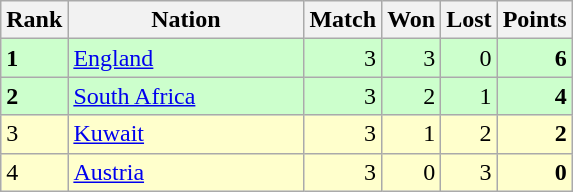<table class="wikitable">
<tr>
<th width=20>Rank</th>
<th width=150>Nation</th>
<th width=20>Match</th>
<th width=20>Won</th>
<th width=20>Lost</th>
<th width=20>Points</th>
</tr>
<tr style="text-align:right; background:#cfc;">
<td align="left"><strong>1</strong></td>
<td style="text-align:left;"> <a href='#'>England</a></td>
<td>3</td>
<td>3</td>
<td>0</td>
<td><strong>6</strong></td>
</tr>
<tr style="text-align:right; background:#cfc;">
<td align="left"><strong>2</strong></td>
<td style="text-align:left;"> <a href='#'>South Africa</a></td>
<td>3</td>
<td>2</td>
<td>1</td>
<td><strong>4</strong></td>
</tr>
<tr style="text-align:right; background:#ffc;">
<td align="left">3</td>
<td style="text-align:left;"> <a href='#'>Kuwait</a></td>
<td>3</td>
<td>1</td>
<td>2</td>
<td><strong>2</strong></td>
</tr>
<tr style="text-align:right; background:#ffc;">
<td align="left">4</td>
<td style="text-align:left;"> <a href='#'>Austria</a></td>
<td>3</td>
<td>0</td>
<td>3</td>
<td><strong>0</strong></td>
</tr>
</table>
